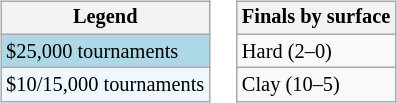<table>
<tr valign=top>
<td><br><table class=wikitable style="font-size:85%">
<tr>
<th>Legend</th>
</tr>
<tr style="background:lightblue;">
<td>$25,000 tournaments</td>
</tr>
<tr style="background:#f0f8ff;">
<td>$10/15,000 tournaments</td>
</tr>
</table>
</td>
<td><br><table class=wikitable style="font-size:85%">
<tr>
<th>Finals by surface</th>
</tr>
<tr>
<td>Hard (2–0)</td>
</tr>
<tr>
<td>Clay (10–5)</td>
</tr>
</table>
</td>
</tr>
</table>
